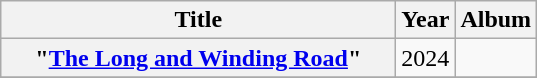<table class="wikitable plainrowheaders" style="text-align:center;" border="1">
<tr>
<th scope="col" rowspan="1" style="width:16em;">Title</th>
<th scope="col" rowspan="1" style="width:1em;">Year</th>
<th scope="col" rowspan="1">Album</th>
</tr>
<tr>
<th scope="row">"<a href='#'>The Long and Winding Road</a>"</th>
<td>2024</td>
<td></td>
</tr>
<tr>
</tr>
</table>
